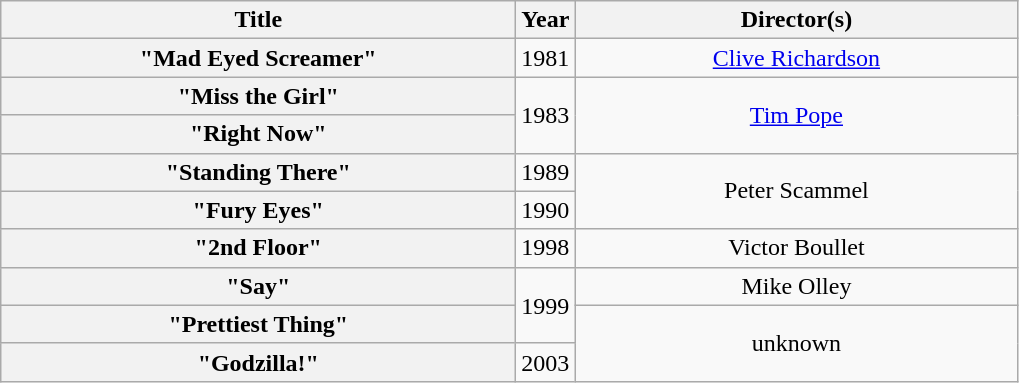<table class="wikitable plainrowheaders" style="text-align:center;">
<tr>
<th scope="col" style="width:21em;">Title</th>
<th scope="col">Year</th>
<th scope="col" style="width:18em;">Director(s)</th>
</tr>
<tr>
<th scope="row">"Mad Eyed Screamer"</th>
<td>1981</td>
<td><a href='#'>Clive Richardson</a></td>
</tr>
<tr>
<th scope="row">"Miss the Girl"</th>
<td rowspan="2">1983</td>
<td rowspan="2"><a href='#'>Tim Pope</a></td>
</tr>
<tr>
<th scope="row">"Right Now"</th>
</tr>
<tr>
<th scope="row">"Standing There"</th>
<td>1989</td>
<td rowspan="2">Peter Scammel</td>
</tr>
<tr>
<th scope="row">"Fury Eyes"</th>
<td>1990</td>
</tr>
<tr>
<th scope="row">"2nd Floor"</th>
<td>1998</td>
<td>Victor Boullet</td>
</tr>
<tr>
<th scope="row">"Say"</th>
<td rowspan="2">1999</td>
<td>Mike Olley</td>
</tr>
<tr>
<th scope="row">"Prettiest Thing"</th>
<td rowspan="2">unknown</td>
</tr>
<tr>
<th scope="row">"Godzilla!"</th>
<td>2003</td>
</tr>
</table>
